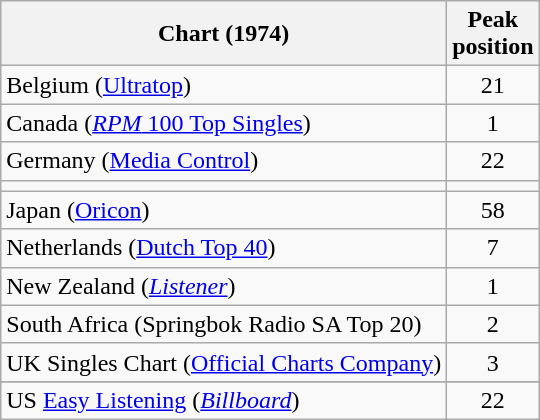<table class="wikitable sortable">
<tr>
<th>Chart (1974)</th>
<th>Peak<br>position</th>
</tr>
<tr>
<td>Belgium (<a href='#'>Ultratop</a>)</td>
<td style="text-align:center;">21</td>
</tr>
<tr>
<td>Canada (<a href='#'><em>RPM</em> 100 Top Singles</a>)</td>
<td style="text-align:center;">1</td>
</tr>
<tr>
<td>Germany (<a href='#'>Media Control</a>)</td>
<td style="text-align:center;">22</td>
</tr>
<tr>
<td></td>
</tr>
<tr>
<td>Japan (<a href='#'>Oricon</a>)</td>
<td style="text-align:center;">58</td>
</tr>
<tr>
<td>Netherlands (<a href='#'>Dutch Top 40</a>)</td>
<td style="text-align:center;">7</td>
</tr>
<tr>
<td>New Zealand (<em><a href='#'>Listener</a></em>)</td>
<td style="text-align:center;">1</td>
</tr>
<tr>
<td>South Africa (Springbok Radio SA Top 20)</td>
<td style="text-align:center;">2</td>
</tr>
<tr>
<td>UK Singles Chart (<a href='#'>Official Charts Company</a>)</td>
<td style="text-align:center;">3</td>
</tr>
<tr>
</tr>
<tr>
<td>US <a href='#'>Easy Listening</a> (<em><a href='#'>Billboard</a></em>)</td>
<td style="text-align:center;">22</td>
</tr>
</table>
